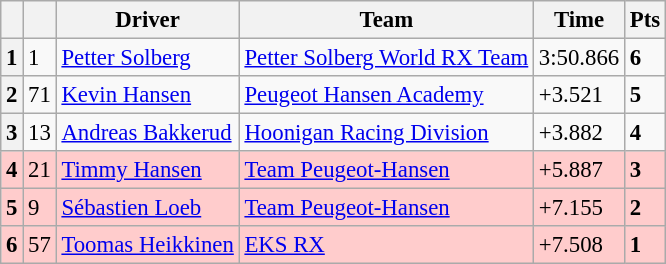<table class=wikitable style="font-size:95%">
<tr>
<th></th>
<th></th>
<th>Driver</th>
<th>Team</th>
<th>Time</th>
<th>Pts</th>
</tr>
<tr>
<th>1</th>
<td>1</td>
<td> <a href='#'>Petter Solberg</a></td>
<td><a href='#'>Petter Solberg World RX Team</a></td>
<td>3:50.866</td>
<td><strong>6</strong></td>
</tr>
<tr>
<th>2</th>
<td>71</td>
<td> <a href='#'>Kevin Hansen</a></td>
<td><a href='#'>Peugeot Hansen Academy</a></td>
<td>+3.521</td>
<td><strong>5</strong></td>
</tr>
<tr>
<th>3</th>
<td>13</td>
<td> <a href='#'>Andreas Bakkerud</a></td>
<td><a href='#'>Hoonigan Racing Division</a></td>
<td>+3.882</td>
<td><strong>4</strong></td>
</tr>
<tr>
<th style="background:#ffcccc;">4</th>
<td style="background:#ffcccc;">21</td>
<td style="background:#ffcccc;"> <a href='#'>Timmy Hansen</a></td>
<td style="background:#ffcccc;"><a href='#'>Team Peugeot-Hansen</a></td>
<td style="background:#ffcccc;">+5.887</td>
<td style="background:#ffcccc;"><strong>3</strong></td>
</tr>
<tr>
<th style="background:#ffcccc;">5</th>
<td style="background:#ffcccc;">9</td>
<td style="background:#ffcccc;"> <a href='#'>Sébastien Loeb</a></td>
<td style="background:#ffcccc;"><a href='#'>Team Peugeot-Hansen</a></td>
<td style="background:#ffcccc;">+7.155</td>
<td style="background:#ffcccc;"><strong>2</strong></td>
</tr>
<tr>
<th style="background:#ffcccc;">6</th>
<td style="background:#ffcccc;">57</td>
<td style="background:#ffcccc;"> <a href='#'>Toomas Heikkinen</a></td>
<td style="background:#ffcccc;"><a href='#'>EKS RX</a></td>
<td style="background:#ffcccc;">+7.508</td>
<td style="background:#ffcccc;"><strong>1</strong></td>
</tr>
</table>
